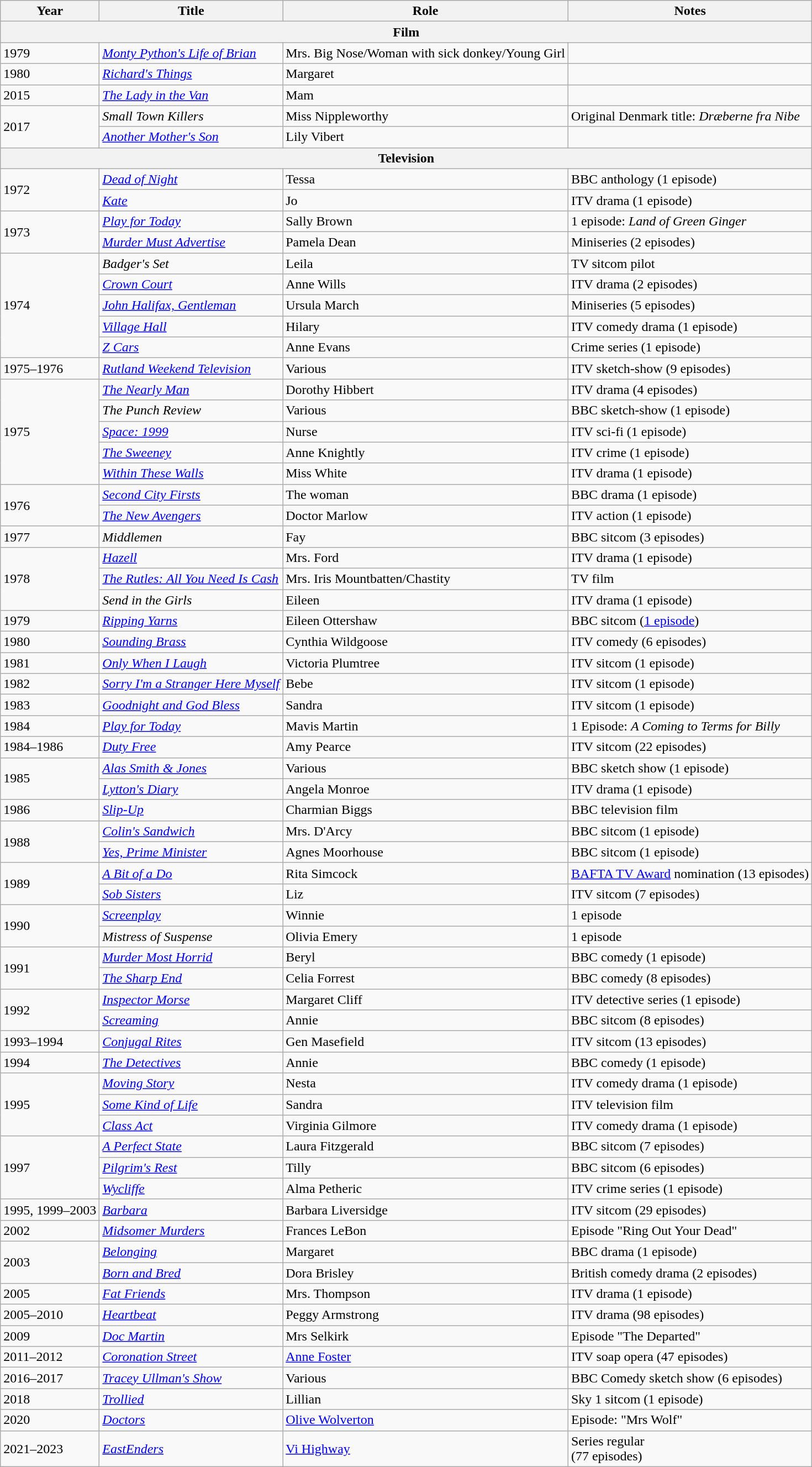<table class="wikitable">
<tr>
<th>Year</th>
<th>Title</th>
<th>Role</th>
<th>Notes</th>
</tr>
<tr>
<th colspan="4">Film</th>
</tr>
<tr>
<td>1979</td>
<td><em><a href='#'>Monty Python's Life of Brian</a></em></td>
<td>Mrs. Big Nose/Woman with sick donkey/Young Girl</td>
<td></td>
</tr>
<tr>
<td>1980</td>
<td><em><a href='#'>Richard's Things</a></em></td>
<td>Margaret</td>
<td></td>
</tr>
<tr>
<td>2015</td>
<td><em><a href='#'>The Lady in the Van</a></em></td>
<td>Mam</td>
<td></td>
</tr>
<tr>
<td rowspan=2>2017</td>
<td><em>Small Town Killers</em></td>
<td>Miss Nippleworthy</td>
<td>Original Denmark title: <em>Dræberne fra Nibe</em></td>
</tr>
<tr>
<td><em><a href='#'>Another Mother's Son</a></em></td>
<td>Lily Vibert</td>
<td></td>
</tr>
<tr>
<th colspan="4">Television</th>
</tr>
<tr>
<td rowspan=2>1972</td>
<td><em><a href='#'>Dead of Night</a></em></td>
<td>Tessa</td>
<td>BBC anthology (1 episode)</td>
</tr>
<tr>
<td><em><a href='#'>Kate</a></em></td>
<td>Jo</td>
<td>ITV drama (1 episode)</td>
</tr>
<tr>
<td rowspan=2>1973</td>
<td><em><a href='#'>Play for Today</a></em></td>
<td>Sally Brown</td>
<td>1 episode: <em>Land of Green Ginger</em></td>
</tr>
<tr>
<td><em><a href='#'>Murder Must Advertise</a></em></td>
<td>Pamela Dean</td>
<td>Miniseries (2 episodes)</td>
</tr>
<tr>
<td rowspan=5>1974</td>
<td><em>Badger's Set</em></td>
<td>Leila</td>
<td>TV sitcom pilot</td>
</tr>
<tr>
<td><em><a href='#'>Crown Court</a></em></td>
<td>Anne Wills</td>
<td>ITV drama (2 episodes)</td>
</tr>
<tr>
<td><em><a href='#'>John Halifax, Gentleman</a></em></td>
<td>Ursula March</td>
<td>Miniseries (5 episodes)</td>
</tr>
<tr>
<td><em><a href='#'>Village Hall</a></em></td>
<td>Hilary</td>
<td>ITV comedy drama (1 episode)</td>
</tr>
<tr>
<td><em><a href='#'>Z Cars</a></em></td>
<td>Anne Evans</td>
<td>Crime series (1 episode)</td>
</tr>
<tr>
<td>1975–1976</td>
<td><em><a href='#'>Rutland Weekend Television</a></em></td>
<td>Various</td>
<td>ITV sketch-show (9 episodes)</td>
</tr>
<tr>
<td rowspan=5>1975</td>
<td><em><a href='#'>The Nearly Man</a></em></td>
<td>Dorothy Hibbert</td>
<td>ITV drama (4 episodes)</td>
</tr>
<tr>
<td><em>The Punch Review</em></td>
<td>Various</td>
<td>BBC sketch-show (1 episode)</td>
</tr>
<tr>
<td><em><a href='#'>Space: 1999</a></em></td>
<td>Nurse</td>
<td>ITV sci-fi (1 episode)</td>
</tr>
<tr>
<td><em><a href='#'>The Sweeney</a></em></td>
<td>Anne Knightly</td>
<td>ITV crime (1 episode)</td>
</tr>
<tr>
<td><em><a href='#'>Within These Walls</a></em></td>
<td>Miss White</td>
<td>ITV drama (1 episode)</td>
</tr>
<tr>
<td rowspan=2>1976</td>
<td><em><a href='#'>Second City Firsts</a></em></td>
<td>The woman</td>
<td>BBC drama (1 episode)</td>
</tr>
<tr>
<td><em><a href='#'>The New Avengers</a></em></td>
<td>Doctor Marlow</td>
<td>ITV action (1 episode)</td>
</tr>
<tr>
<td>1977</td>
<td><em>Middlemen</em></td>
<td>Fay</td>
<td>BBC sitcom (3 episodes)</td>
</tr>
<tr>
<td rowspan=3>1978</td>
<td><em><a href='#'>Hazell</a></em></td>
<td>Mrs. Ford</td>
<td>ITV drama (1 episode)</td>
</tr>
<tr>
<td><em><a href='#'>The Rutles: All You Need Is Cash</a></em></td>
<td>Mrs. Iris Mountbatten/Chastity</td>
<td>TV film</td>
</tr>
<tr>
<td><em>Send in the Girls</em></td>
<td>Eileen</td>
<td>ITV drama (1 episode)</td>
</tr>
<tr>
<td>1979</td>
<td><em><a href='#'>Ripping Yarns</a></em></td>
<td>Eileen Ottershaw</td>
<td>BBC sitcom (<a href='#'>1 episode</a>)</td>
</tr>
<tr>
<td>1980</td>
<td><em><a href='#'>Sounding Brass</a></em></td>
<td>Cynthia Wildgoose</td>
<td>ITV comedy (6 episodes)</td>
</tr>
<tr>
<td>1981</td>
<td><em><a href='#'>Only When I Laugh</a></em></td>
<td>Victoria Plumtree</td>
<td>ITV sitcom (1 episode)</td>
</tr>
<tr>
<td>1982</td>
<td><em><a href='#'>Sorry I'm a Stranger Here Myself</a></em></td>
<td>Bebe</td>
<td>ITV sitcom (1 episode)</td>
</tr>
<tr>
<td>1983</td>
<td><em><a href='#'>Goodnight and God Bless</a></em></td>
<td>Sandra</td>
<td>ITV sitcom (1 episode)</td>
</tr>
<tr>
<td>1984</td>
<td><em><a href='#'>Play for Today</a></em></td>
<td>Mavis Martin</td>
<td>1 Episode: <em>A Coming to Terms for Billy</em></td>
</tr>
<tr>
<td>1984–1986</td>
<td><em><a href='#'>Duty Free</a></em></td>
<td>Amy Pearce</td>
<td>ITV sitcom (22 episodes)</td>
</tr>
<tr>
<td rowspan=2>1985</td>
<td><em><a href='#'>Alas Smith & Jones</a></em></td>
<td>Various</td>
<td>BBC sketch show (1 episode)</td>
</tr>
<tr>
<td><em><a href='#'>Lytton's Diary</a></em></td>
<td>Angela Monroe</td>
<td>ITV drama (1 episode)</td>
</tr>
<tr>
<td>1986</td>
<td><em><a href='#'>Slip-Up</a></em></td>
<td>Charmian Biggs</td>
<td>BBC television film</td>
</tr>
<tr>
<td rowspan=2>1988</td>
<td><em><a href='#'>Colin's Sandwich</a></em></td>
<td>Mrs. D'Arcy</td>
<td>BBC sitcom (1 episode)</td>
</tr>
<tr>
<td><em><a href='#'>Yes, Prime Minister</a></em></td>
<td>Agnes Moorhouse</td>
<td>BBC sitcom (1 episode)</td>
</tr>
<tr>
<td rowspan=2>1989</td>
<td><em><a href='#'>A Bit of a Do</a></em></td>
<td>Rita Simcock</td>
<td><a href='#'>BAFTA TV Award</a> nomination (13 episodes)</td>
</tr>
<tr>
<td><em><a href='#'>Sob Sisters</a></em></td>
<td>Liz</td>
<td>ITV sitcom (7 episodes)</td>
</tr>
<tr>
<td rowspan=2>1990</td>
<td><em><a href='#'>Screenplay</a></em></td>
<td>Winnie</td>
<td>1 episode</td>
</tr>
<tr>
<td><em>Mistress of Suspense</em></td>
<td>Olivia Emery</td>
<td>1 episode</td>
</tr>
<tr>
<td rowspan=2>1991</td>
<td><em><a href='#'>Murder Most Horrid</a></em></td>
<td>Beryl</td>
<td>BBC comedy (1 episode)</td>
</tr>
<tr>
<td><em><a href='#'>The Sharp End</a></em></td>
<td>Celia Forrest</td>
<td>BBC comedy (8 episodes)</td>
</tr>
<tr>
<td rowspan=2>1992</td>
<td><em><a href='#'>Inspector Morse</a></em></td>
<td>Margaret Cliff</td>
<td>ITV detective series (1 episode)</td>
</tr>
<tr>
<td><em><a href='#'>Screaming</a></em></td>
<td>Annie</td>
<td>BBC sitcom (8 episodes)</td>
</tr>
<tr>
<td>1993–1994</td>
<td><em><a href='#'>Conjugal Rites</a></em></td>
<td>Gen Masefield</td>
<td>ITV sitcom (13 episodes)</td>
</tr>
<tr>
<td>1994</td>
<td><em><a href='#'>The Detectives</a></em></td>
<td>Annie</td>
<td>BBC comedy (1 episode)</td>
</tr>
<tr>
<td rowspan=3>1995</td>
<td><em><a href='#'>Moving Story</a></em></td>
<td>Nesta</td>
<td>ITV comedy drama (1 episode)</td>
</tr>
<tr>
<td><em><a href='#'>Some Kind of Life</a></em></td>
<td>Sandra</td>
<td>ITV television film</td>
</tr>
<tr>
<td><em><a href='#'>Class Act</a></em></td>
<td>Virginia Gilmore</td>
<td>ITV comedy drama (1 episode)</td>
</tr>
<tr>
<td rowspan=3>1997</td>
<td><em><a href='#'>A Perfect State</a></em></td>
<td>Laura Fitzgerald</td>
<td>BBC sitcom (7 episodes)</td>
</tr>
<tr>
<td><em><a href='#'>Pilgrim's Rest</a></em></td>
<td>Tilly</td>
<td>BBC sitcom (6 episodes)</td>
</tr>
<tr>
<td><em><a href='#'>Wycliffe</a></em></td>
<td>Alma Petheric</td>
<td>ITV crime series (1 episode)</td>
</tr>
<tr>
<td>1995, 1999–2003</td>
<td><em><a href='#'>Barbara</a></em></td>
<td>Barbara Liversidge</td>
<td>ITV sitcom (29 episodes)</td>
</tr>
<tr>
<td>2002</td>
<td><em><a href='#'>Midsomer Murders</a></em></td>
<td>Frances LeBon</td>
<td>Episode "Ring Out Your Dead"</td>
</tr>
<tr>
<td rowspan=2>2003</td>
<td><em><a href='#'>Belonging</a></em></td>
<td>Margaret</td>
<td>BBC drama (1 episode)</td>
</tr>
<tr>
<td><em><a href='#'>Born and Bred</a></em></td>
<td>Dora Brisley</td>
<td>British comedy drama (2 episodes)</td>
</tr>
<tr>
<td>2005</td>
<td><em><a href='#'>Fat Friends</a></em></td>
<td>Mrs. Thompson</td>
<td>ITV drama (1 episode)</td>
</tr>
<tr>
<td>2005–2010</td>
<td><em><a href='#'>Heartbeat</a></em></td>
<td>Peggy Armstrong</td>
<td>ITV drama (98 episodes)</td>
</tr>
<tr>
<td>2009</td>
<td><em><a href='#'>Doc Martin</a></em></td>
<td>Mrs Selkirk</td>
<td>Episode "The Departed"</td>
</tr>
<tr>
<td>2011–2012</td>
<td><em><a href='#'>Coronation Street</a></em></td>
<td><a href='#'>Anne Foster</a></td>
<td>ITV soap opera (47 episodes)</td>
</tr>
<tr>
<td>2016–2017</td>
<td><em><a href='#'>Tracey Ullman's Show</a></em></td>
<td>Various</td>
<td>BBC Comedy sketch show (6 episodes)</td>
</tr>
<tr>
<td>2018</td>
<td><em><a href='#'>Trollied</a></em></td>
<td>Lillian</td>
<td>Sky 1 sitcom (1 episode)</td>
</tr>
<tr>
<td>2020</td>
<td><em><a href='#'>Doctors</a></em></td>
<td><a href='#'>Olive Wolverton</a></td>
<td>Episode: "Mrs Wolf"</td>
</tr>
<tr>
<td>2021–2023</td>
<td><em><a href='#'>EastEnders</a></em></td>
<td><a href='#'>Vi Highway</a></td>
<td>Series regular<br>(77 episodes)</td>
</tr>
</table>
